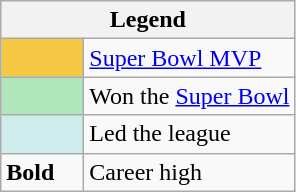<table class="wikitable">
<tr>
<th colspan="2">Legend</th>
</tr>
<tr>
<td style="background:#f4c842; width:3em;"></td>
<td><a href='#'>Super Bowl MVP</a></td>
</tr>
<tr>
<td style="background:#afe6ba; width:3em;"></td>
<td>Won the <a href='#'>Super Bowl</a></td>
</tr>
<tr>
<td style="background:#cfecec; width:3em;"></td>
<td>Led the league</td>
</tr>
<tr>
<td><strong>Bold</strong></td>
<td>Career high</td>
</tr>
</table>
